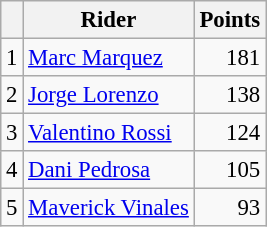<table class="wikitable" style="font-size: 95%;">
<tr>
<th></th>
<th>Rider</th>
<th>Points</th>
</tr>
<tr>
<td align=center>1</td>
<td> <a href='#'>Marc Marquez</a></td>
<td align=right>181</td>
</tr>
<tr>
<td align=center>2</td>
<td> <a href='#'>Jorge Lorenzo</a></td>
<td align=right>138</td>
</tr>
<tr>
<td align=center>3</td>
<td> <a href='#'>Valentino Rossi</a></td>
<td align=right>124</td>
</tr>
<tr>
<td align=center>4</td>
<td> <a href='#'>Dani Pedrosa</a></td>
<td align=right>105</td>
</tr>
<tr>
<td align=center>5</td>
<td> <a href='#'>Maverick Vinales</a></td>
<td align=right>93</td>
</tr>
</table>
